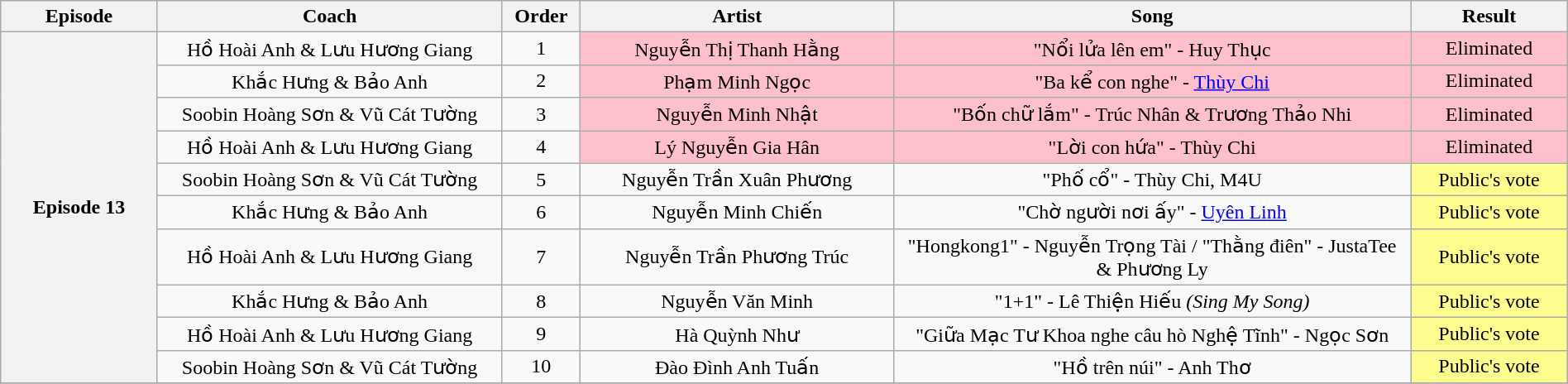<table class="wikitable" style="text-align:center; width:100%;">
<tr>
<th style="width:10%;">Episode</th>
<th style="width:22%;">Coach</th>
<th style="width:05%;">Order</th>
<th style="width:20%;">Artist</th>
<th style="width:33%;">Song</th>
<th style="width:10%;">Result</th>
</tr>
<tr>
<th rowspan="10" scope="row">Episode 13<br><small></small></th>
<td>Hồ Hoài Anh & Lưu Hương Giang</td>
<td>1</td>
<td style="background:pink;">Nguyễn Thị Thanh Hằng</td>
<td style="background:pink;">"Nổi lửa lên em" - Huy Thục</td>
<td style="background:pink;">Eliminated</td>
</tr>
<tr>
<td>Khắc Hưng & Bảo Anh</td>
<td>2</td>
<td style="background:pink;">Phạm Minh Ngọc</td>
<td style="background:pink;">"Ba kể con nghe" - <a href='#'>Thùy Chi</a></td>
<td style="background:pink;">Eliminated</td>
</tr>
<tr>
<td>Soobin Hoàng Sơn & Vũ Cát Tường</td>
<td>3</td>
<td style="background:pink;">Nguyễn Minh Nhật</td>
<td style="background:pink;">"Bốn chữ lắm" - Trúc Nhân & Trương Thảo Nhi</td>
<td style="background:pink;">Eliminated</td>
</tr>
<tr>
<td>Hồ Hoài Anh & Lưu Hương Giang</td>
<td>4</td>
<td style="background:pink;">Lý Nguyễn Gia Hân</td>
<td style="background:pink;">"Lời con hứa" - Thùy Chi</td>
<td style="background:pink;">Eliminated</td>
</tr>
<tr>
<td>Soobin Hoàng Sơn & Vũ Cát Tường</td>
<td>5</td>
<td style="background:;">Nguyễn Trần Xuân Phương</td>
<td style="background:;">"Phố cổ" - Thùy Chi, M4U</td>
<td style="background:#fdfc8f;">Public's vote</td>
</tr>
<tr>
<td>Khắc Hưng & Bảo Anh</td>
<td>6</td>
<td style="background:;">Nguyễn Minh Chiến</td>
<td style="background:;">"Chờ người nơi ấy" - <a href='#'>Uyên Linh</a></td>
<td style="background:#fdfc8f;">Public's vote</td>
</tr>
<tr>
<td>Hồ Hoài Anh & Lưu Hương Giang</td>
<td>7</td>
<td style="background:;">Nguyễn Trần Phương Trúc</td>
<td style="background:;">"Hongkong1" - Nguyễn Trọng Tài / "Thằng điên" - JustaTee & Phương Ly</td>
<td style="background:#fdfc8f;">Public's vote</td>
</tr>
<tr>
<td>Khắc Hưng & Bảo Anh</td>
<td>8</td>
<td style="background:;">Nguyễn Văn Minh</td>
<td style="background:;">"1+1" - Lê Thiện Hiếu <em>(Sing My Song)</em></td>
<td style="background:#fdfc8f;">Public's vote</td>
</tr>
<tr>
<td>Hồ Hoài Anh & Lưu Hương Giang</td>
<td>9</td>
<td style="background:;">Hà Quỳnh Như</td>
<td style="background:;">"Giữa Mạc Tư Khoa nghe câu hò Nghệ Tĩnh" - Ngọc Sơn</td>
<td style="background:#fdfc8f;">Public's vote</td>
</tr>
<tr>
<td>Soobin Hoàng Sơn & Vũ Cát Tường</td>
<td>10</td>
<td style="background:;">Đào Đình Anh Tuấn</td>
<td style="background:;">"Hồ trên núi" - Anh Thơ</td>
<td style="background:#fdfc8f;">Public's vote</td>
</tr>
<tr>
</tr>
</table>
